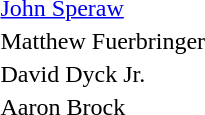<table>
<tr>
<th></th>
<td> <a href='#'>John Speraw</a></td>
</tr>
<tr>
<th></th>
<td>Matthew Fuerbringer</td>
</tr>
<tr>
<th></th>
<td>David Dyck Jr.</td>
</tr>
<tr>
<th></th>
<td>Aaron Brock</td>
</tr>
</table>
